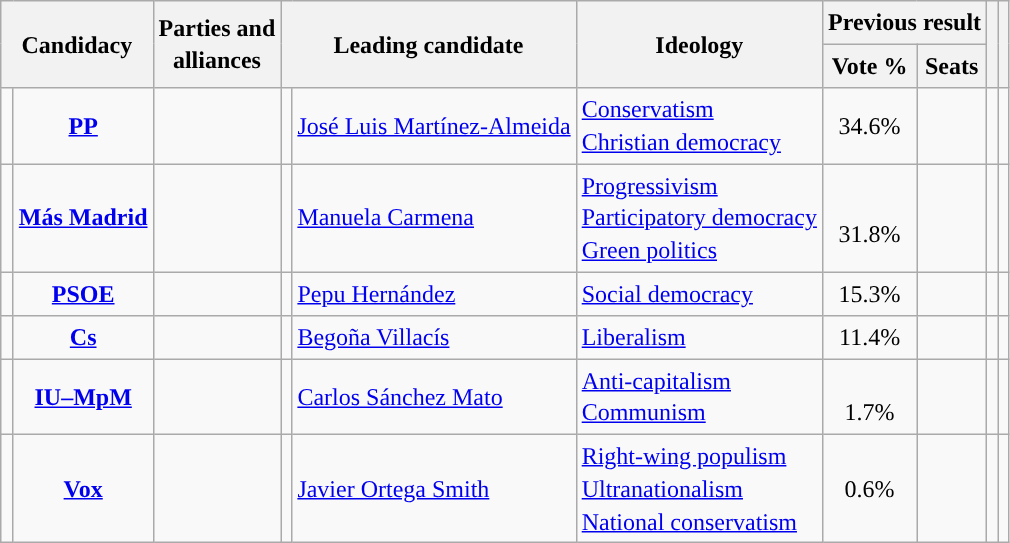<table class="wikitable" style="line-height:1.35em; text-align:left;">
<tr>
<th colspan="2" rowspan="2">Candidacy</th>
<th rowspan="2">Parties and<br>alliances</th>
<th colspan="2" rowspan="2">Leading candidate</th>
<th rowspan="2">Ideology</th>
<th colspan="2">Previous result</th>
<th rowspan="2"></th>
<th rowspan="2"></th>
</tr>
<tr>
<th>Vote %</th>
<th>Seats</th>
</tr>
<tr>
<td width="1" style="color:inherit;background:"></td>
<td align="center"><strong><a href='#'>PP</a></strong></td>
<td></td>
<td></td>
<td><a href='#'>José Luis Martínez-Almeida</a></td>
<td><a href='#'>Conservatism</a><br><a href='#'>Christian democracy</a></td>
<td align="center">34.6%</td>
<td></td>
<td></td>
<td></td>
</tr>
<tr>
<td style="color:inherit;background:"></td>
<td align="center"><strong><a href='#'>Más Madrid</a></strong></td>
<td></td>
<td></td>
<td><a href='#'>Manuela Carmena</a></td>
<td><a href='#'>Progressivism</a><br><a href='#'>Participatory democracy</a><br><a href='#'>Green politics</a></td>
<td align="center"><br>31.8%<br></td>
<td></td>
<td></td>
<td><br></td>
</tr>
<tr>
<td style="color:inherit;background:"></td>
<td align="center"><strong><a href='#'>PSOE</a></strong></td>
<td></td>
<td></td>
<td><a href='#'>Pepu Hernández</a></td>
<td><a href='#'>Social democracy</a></td>
<td align="center">15.3%</td>
<td></td>
<td></td>
<td></td>
</tr>
<tr>
<td style="color:inherit;background:"></td>
<td align="center"><strong><a href='#'>Cs</a></strong></td>
<td></td>
<td></td>
<td><a href='#'>Begoña Villacís</a></td>
<td><a href='#'>Liberalism</a></td>
<td align="center">11.4%</td>
<td></td>
<td></td>
<td></td>
</tr>
<tr>
<td style="color:inherit;background:"></td>
<td align="center"><strong><a href='#'>IU–MpM</a></strong></td>
<td></td>
<td></td>
<td><a href='#'>Carlos Sánchez Mato</a></td>
<td><a href='#'>Anti-capitalism</a><br><a href='#'>Communism</a></td>
<td align="center"><br>1.7%<br></td>
<td></td>
<td></td>
<td><br></td>
</tr>
<tr>
<td style="color:inherit;background:"></td>
<td align="center"><strong><a href='#'>Vox</a></strong></td>
<td></td>
<td></td>
<td><a href='#'>Javier Ortega Smith</a></td>
<td><a href='#'>Right-wing populism</a><br><a href='#'>Ultranationalism</a><br><a href='#'>National conservatism</a></td>
<td align="center">0.6%</td>
<td></td>
<td></td>
<td></td>
</tr>
</table>
